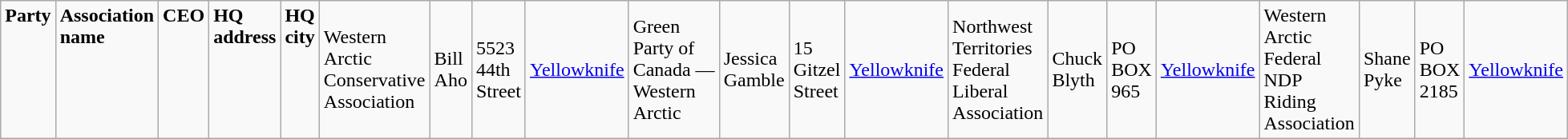<table class="wikitable">
<tr>
<td colspan="2" rowspan="1" align="left" valign="top"><strong>Party</strong></td>
<td valign="top"><strong>Association name</strong></td>
<td valign="top"><strong>CEO</strong></td>
<td valign="top"><strong>HQ address </strong></td>
<td valign="top"><strong>HQ city</strong><br></td>
<td>Western Arctic Conservative Association</td>
<td>Bill Aho</td>
<td>5523 44th Street</td>
<td><a href='#'>Yellowknife</a><br></td>
<td>Green Party of Canada — Western Arctic</td>
<td>Jessica Gamble</td>
<td>15 Gitzel Street</td>
<td><a href='#'>Yellowknife</a><br></td>
<td>Northwest Territories Federal Liberal Association</td>
<td>Chuck Blyth</td>
<td>PO BOX 965</td>
<td><a href='#'>Yellowknife</a><br></td>
<td>Western Arctic Federal NDP Riding Association</td>
<td>Shane Pyke</td>
<td>PO BOX 2185</td>
<td><a href='#'>Yellowknife</a></td>
</tr>
</table>
